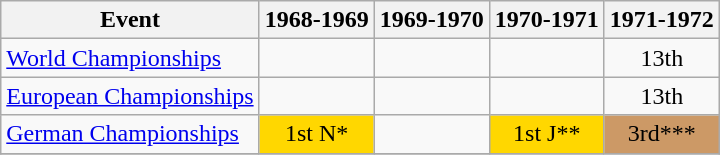<table class="wikitable">
<tr>
<th>Event</th>
<th>1968-1969</th>
<th>1969-1970</th>
<th>1970-1971</th>
<th>1971-1972</th>
</tr>
<tr>
<td><a href='#'>World Championships</a></td>
<td></td>
<td></td>
<td></td>
<td align="center">13th</td>
</tr>
<tr>
<td><a href='#'>European Championships</a></td>
<td></td>
<td></td>
<td></td>
<td align="center">13th</td>
</tr>
<tr>
<td><a href='#'>German Championships</a></td>
<td align="center" bgcolor="gold">1st N*</td>
<td></td>
<td align="center" bgcolor="gold">1st J**</td>
<td align="center" bgcolor="#cc9966">3rd***</td>
</tr>
<tr>
</tr>
</table>
